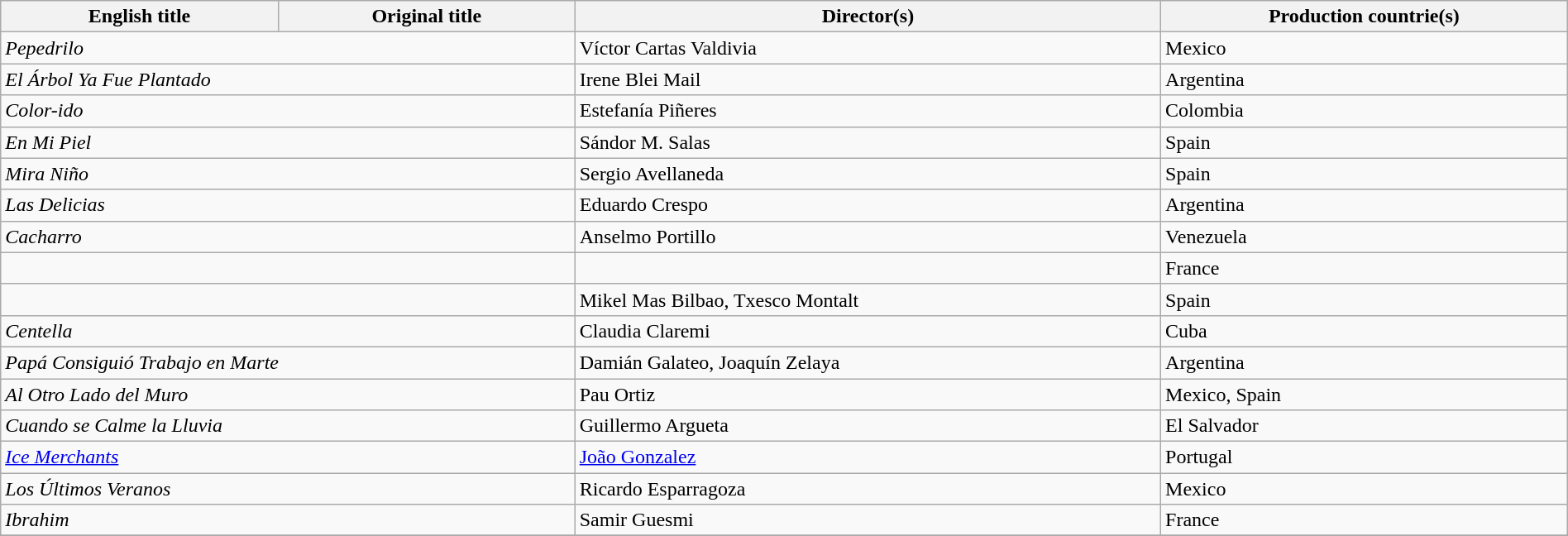<table class="sortable wikitable" style="width:100%; margin-bottom:4px" cellpadding="5">
<tr>
<th scope="col">English title</th>
<th scope="col">Original title</th>
<th scope="col">Director(s)</th>
<th scope="col">Production countrie(s)</th>
</tr>
<tr>
<td colspan="2"><em>Pepedrilo</em></td>
<td>Víctor Cartas Valdivia</td>
<td>Mexico</td>
</tr>
<tr>
<td colspan="2"><em>El Árbol Ya Fue Plantado</em></td>
<td>Irene Blei Mail</td>
<td>Argentina</td>
</tr>
<tr>
<td colspan="2"><em>Color-ido</em></td>
<td>Estefanía Piñeres</td>
<td>Colombia</td>
</tr>
<tr>
<td colspan="2"><em>En Mi Piel</em></td>
<td>Sándor M. Salas</td>
<td>Spain</td>
</tr>
<tr>
<td colspan="2"><em>Mira Niño</em></td>
<td>Sergio Avellaneda</td>
<td>Spain</td>
</tr>
<tr>
<td colspan="2"><em>Las Delicias</em></td>
<td>Eduardo Crespo</td>
<td>Argentina</td>
</tr>
<tr>
<td colspan="2"><em>Cacharro</em></td>
<td>Anselmo Portillo</td>
<td>Venezuela</td>
</tr>
<tr>
<td colspan="2"><em></em></td>
<td></td>
<td>France</td>
</tr>
<tr>
<td colspan="2"><em></em></td>
<td>Mikel Mas Bilbao, Txesco Montalt</td>
<td>Spain</td>
</tr>
<tr>
<td colspan="2"><em>Centella</em></td>
<td>Claudia Claremi</td>
<td>Cuba</td>
</tr>
<tr>
<td colspan="2"><em>Papá Consiguió Trabajo en Marte</em></td>
<td>Damián Galateo, Joaquín Zelaya</td>
<td>Argentina</td>
</tr>
<tr>
<td colspan="2"><em>Al Otro Lado del Muro</em></td>
<td>Pau Ortiz</td>
<td>Mexico, Spain</td>
</tr>
<tr>
<td colspan="2"><em>Cuando se Calme la Lluvia</em></td>
<td>Guillermo Argueta</td>
<td>El Salvador</td>
</tr>
<tr>
<td colspan="2"><em><a href='#'>Ice Merchants</a></em></td>
<td><a href='#'>João Gonzalez</a></td>
<td>Portugal</td>
</tr>
<tr>
<td colspan="2"><em>Los Últimos Veranos</em></td>
<td>Ricardo Esparragoza</td>
<td>Mexico</td>
</tr>
<tr>
<td colspan="2"><em>Ibrahim</em></td>
<td>Samir Guesmi</td>
<td>France</td>
</tr>
<tr>
</tr>
</table>
